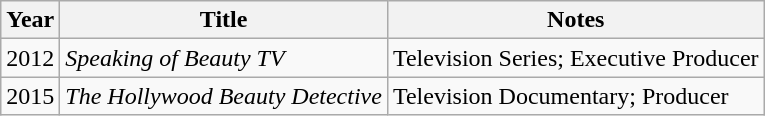<table class="wikitable">
<tr>
<th>Year</th>
<th>Title</th>
<th>Notes</th>
</tr>
<tr>
<td>2012</td>
<td><em>Speaking of Beauty TV</em></td>
<td>Television Series; Executive Producer</td>
</tr>
<tr>
<td>2015</td>
<td><em>The Hollywood Beauty Detective</em></td>
<td>Television Documentary; Producer</td>
</tr>
</table>
